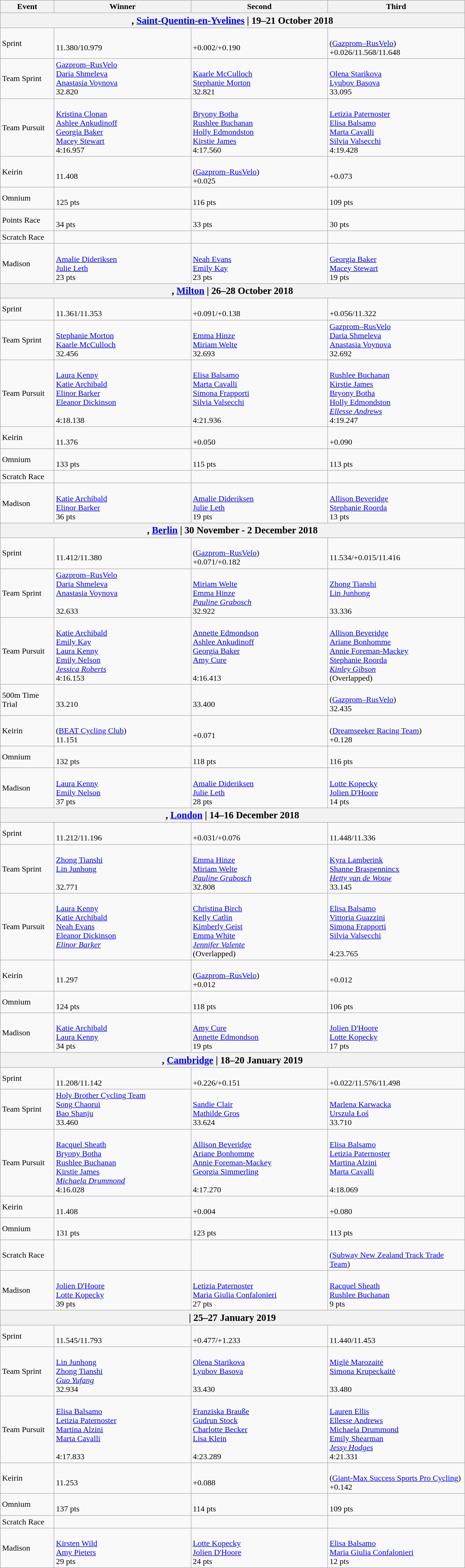<table class="wikitable">
<tr>
<th width=100>Event</th>
<th width=265>Winner</th>
<th width=265>Second</th>
<th width=265>Third</th>
</tr>
<tr>
<th colspan=4><big>, <a href='#'>Saint-Quentin-en-Yvelines</a> | 19–21 October 2018</big></th>
</tr>
<tr>
<td>Sprint<br><em><small></small></em></td>
<td><br>11.380/10.979</td>
<td><br>+0.002/+0.190</td>
<td><br>(<a href='#'>Gazprom–RusVelo</a>)<br>+0.026/11.568/11.648</td>
</tr>
<tr>
<td>Team Sprint<br><em><small></small></em></td>
<td><a href='#'>Gazprom–RusVelo</a><br><a href='#'>Daria Shmeleva</a><br><a href='#'>Anastasia Voynova</a><br>32.820</td>
<td><br><a href='#'>Kaarle McCulloch</a><br><a href='#'>Stephanie Morton</a><br>32.821</td>
<td><br><a href='#'>Olena Starikova</a><br><a href='#'>Lyubov Basova</a><br>33.095</td>
</tr>
<tr>
<td>Team Pursuit<br><em><small></small></em></td>
<td><br><a href='#'>Kristina Clonan</a><br><a href='#'>Ashlee Ankudinoff</a><br><a href='#'>Georgia Baker</a><br><a href='#'>Macey Stewart</a><br>4:16.957</td>
<td><br><a href='#'>Bryony Botha</a><br><a href='#'>Rushlee Buchanan</a><br><a href='#'>Holly Edmondston</a><br><a href='#'>Kirstie James</a><br>4:17.560</td>
<td><br><a href='#'>Letizia Paternoster</a><br><a href='#'>Elisa Balsamo</a><br><a href='#'>Marta Cavalli </a><br><a href='#'>Silvia Valsecchi</a><br>4:19.428</td>
</tr>
<tr>
<td>Keirin<br><em><small></small></em></td>
<td><br>11.408</td>
<td><br>(<a href='#'>Gazprom–RusVelo</a>)<br>+0.025</td>
<td><br>+0.073</td>
</tr>
<tr>
<td>Omnium<br><em><small></small></em></td>
<td><br>125 pts</td>
<td><br>116 pts</td>
<td><br>109 pts</td>
</tr>
<tr>
<td>Points Race<br><em><small></small></em></td>
<td><br>34 pts</td>
<td><br>33 pts</td>
<td><br>30 pts</td>
</tr>
<tr>
<td>Scratch Race<br><em><small></small></em></td>
<td></td>
<td></td>
<td></td>
</tr>
<tr>
<td>Madison<br><em><small></small></em></td>
<td><br><a href='#'>Amalie Dideriksen</a><br><a href='#'>Julie Leth</a><br>23 pts</td>
<td><br><a href='#'>Neah Evans</a><br><a href='#'>Emily Kay </a><br>23 pts</td>
<td><br><a href='#'>Georgia Baker</a><br><a href='#'>Macey Stewart</a><br>19 pts</td>
</tr>
<tr>
<th colspan=4><big>, <a href='#'>Milton</a> | 26–28 October 2018</big></th>
</tr>
<tr>
<td>Sprint<br><em><small></small></em></td>
<td><br>11.361/11.353</td>
<td><br>+0.091/+0.138</td>
<td><br>+0.056/11.322</td>
</tr>
<tr>
<td>Team Sprint<br><em><small></small></em></td>
<td><br><a href='#'>Stephanie Morton</a><br><a href='#'>Kaarle McCulloch</a><br>32.456</td>
<td><br><a href='#'>Emma Hinze</a><br><a href='#'>Miriam Welte</a><br>32.693</td>
<td><a href='#'>Gazprom–RusVelo</a><br><a href='#'>Daria Shmeleva</a><br><a href='#'>Anastasia Voynova</a><br>32.692</td>
</tr>
<tr>
<td>Team Pursuit<br><em><small></small></em></td>
<td><br><a href='#'>Laura Kenny</a><br><a href='#'>Katie Archibald</a><br><a href='#'>Elinor Barker</a><br><a href='#'>Eleanor Dickinson</a><br><br>4:18.138</td>
<td><br><a href='#'>Elisa Balsamo</a><br><a href='#'>Marta Cavalli</a><br><a href='#'>Simona Frapporti</a><br><a href='#'>Silvia Valsecchi</a><br><br>4:21.936</td>
<td><br><a href='#'>Rushlee Buchanan</a><br><a href='#'>Kirstie James</a><br><a href='#'>Bryony Botha</a><br><a href='#'>Holly Edmondston</a><br><em><a href='#'>Ellesse Andrews</a></em><br>4:19.247</td>
</tr>
<tr>
<td>Keirin<br><em><small></small></em></td>
<td><br>11.376</td>
<td><br>+0.050</td>
<td><br>+0.090</td>
</tr>
<tr>
<td>Omnium<br><em><small></small></em></td>
<td><br>133 pts</td>
<td><br>115 pts</td>
<td><br>113 pts</td>
</tr>
<tr>
<td>Scratch Race<br><em><small></small></em></td>
<td></td>
<td></td>
<td></td>
</tr>
<tr>
<td>Madison<br><em><small></small></em></td>
<td><br><a href='#'>Katie Archibald</a><br><a href='#'>Elinor Barker</a><br>36 pts</td>
<td><br><a href='#'>Amalie Dideriksen</a><br><a href='#'>Julie Leth</a><br>19 pts</td>
<td><br><a href='#'>Allison Beveridge</a><br><a href='#'>Stephanie Roorda</a><br>13 pts</td>
</tr>
<tr>
<th colspan=4><big>, <a href='#'>Berlin</a> | 30 November - 2 December 2018</big></th>
</tr>
<tr>
<td>Sprint<br><em><small></small></em></td>
<td><br>11.412/11.380</td>
<td><br>(<a href='#'>Gazprom–RusVelo</a>)<br>+0.071/+0.182</td>
<td><br>11.534/+0.015/11.416</td>
</tr>
<tr>
<td>Team Sprint<br><em><small></small></em></td>
<td><a href='#'>Gazprom–RusVelo</a><br><a href='#'>Daria Shmeleva</a><br><a href='#'>Anastasia Voynova</a><br><br>32.633</td>
<td><br><a href='#'>Miriam Welte</a><br><a href='#'>Emma Hinze</a><br><em><a href='#'>Pauline Grabosch</a></em><br>32.922</td>
<td><br><a href='#'>Zhong Tianshi</a><br><a href='#'>Lin Junhong</a><br><br>33.336</td>
</tr>
<tr>
<td>Team Pursuit<br><em><small></small></em></td>
<td><br><a href='#'>Katie Archibald</a><br><a href='#'>Emily Kay</a><br><a href='#'>Laura Kenny</a><br><a href='#'>Emily Nelson</a><br><em><a href='#'>Jessica Roberts</a></em><br>4:16.153</td>
<td><br><a href='#'>Annette Edmondson</a><br><a href='#'>Ashlee Ankudinoff</a><br><a href='#'>Georgia Baker</a><br><a href='#'>Amy Cure</a><br><br>4:16.413</td>
<td><br><a href='#'>Allison Beveridge</a><br><a href='#'>Ariane Bonhomme</a><br><a href='#'>Annie Foreman-Mackey</a><br><a href='#'>Stephanie Roorda</a><br><em><a href='#'>Kinley Gibson</a></em><br>(Overlapped)</td>
</tr>
<tr>
<td>500m Time Trial<br><em><small></small></em></td>
<td><br>33.210</td>
<td><br>33.400</td>
<td><br>(<a href='#'>Gazprom–RusVelo</a>)<br>32.435</td>
</tr>
<tr>
<td>Keirin<br><em><small></small></em></td>
<td><br>(<a href='#'>BEAT Cycling Club</a>)<br>11.151</td>
<td><br>+0.071</td>
<td><br>(<a href='#'>Dreamseeker Racing Team</a>)<br>+0.128</td>
</tr>
<tr>
<td>Omnium<br><em><small></small></em></td>
<td><br>132 pts</td>
<td><br>118 pts</td>
<td><br>116 pts</td>
</tr>
<tr>
<td>Madison<br><em><small></small></em></td>
<td><br><a href='#'>Laura Kenny</a><br><a href='#'>Emily Nelson</a><br>37 pts</td>
<td><br><a href='#'>Amalie Dideriksen</a><br><a href='#'>Julie Leth</a><br>28 pts</td>
<td><br><a href='#'>Lotte Kopecky</a><br><a href='#'>Jolien D'Hoore</a><br>14 pts</td>
</tr>
<tr>
<th colspan=4><big>, <a href='#'>London</a> | 14–16 December 2018</big></th>
</tr>
<tr>
<td>Sprint<br><em><small></small></em></td>
<td><br>11.212/11.196</td>
<td><br>+0.031/+0.076</td>
<td><br>11.448/11.336</td>
</tr>
<tr>
<td>Team Sprint<br><em><small></small></em></td>
<td><br><a href='#'>Zhong Tianshi</a><br><a href='#'>Lin Junhong</a><br><br>32.771</td>
<td><br><a href='#'>Emma Hinze</a><br><a href='#'>Miriam Welte</a><br><em><a href='#'>Pauline Grabosch</a></em><br>32.808</td>
<td><br><a href='#'>Kyra Lamberink</a><br><a href='#'>Shanne Braspennincx</a><br><em><a href='#'>Hetty van de Wouw</a></em><br>33.145</td>
</tr>
<tr>
<td>Team Pursuit<br><em><small></small></em></td>
<td><br><a href='#'>Laura Kenny</a><br><a href='#'>Katie Archibald</a><br><a href='#'>Neah Evans</a><br><a href='#'>Eleanor Dickinson</a><br><em><a href='#'>Elinor Barker</a></em><br><br></td>
<td><br><a href='#'>Christina Birch</a><br><a href='#'>Kelly Catlin</a><br><a href='#'>Kimberly Geist</a><br><a href='#'>Emma White</a><br><em><a href='#'>Jennifer Valente</a></em><br>(Overlapped)</td>
<td><br><a href='#'>Elisa Balsamo</a><br><a href='#'>Vittoria Guazzini</a><br><a href='#'>Simona Frapporti</a><br><a href='#'>Silvia Valsecchi</a><br><br>4:23.765</td>
</tr>
<tr>
<td>Keirin<br><em><small></small></em></td>
<td><br>11.297</td>
<td><br>(<a href='#'>Gazprom–RusVelo</a>)<br>+0.012</td>
<td><br>+0.012</td>
</tr>
<tr>
<td>Omnium<br><em><small></small></em></td>
<td><br>124 pts</td>
<td><br>118 pts</td>
<td><br>106 pts</td>
</tr>
<tr>
<td>Madison<br><em><small></small></em></td>
<td><br><a href='#'>Katie Archibald</a><br><a href='#'>Laura Kenny</a><br>34 pts</td>
<td><br><a href='#'>Amy Cure</a><br><a href='#'>Annette Edmondson</a><br>19 pts</td>
<td><br><a href='#'>Jolien D'Hoore</a><br><a href='#'>Lotte Kopecky</a><br>17 pts</td>
</tr>
<tr>
<th colspan=4><big>, <a href='#'>Cambridge</a> | 18–20 January 2019</big></th>
</tr>
<tr>
<td>Sprint<br><em><small></small></em></td>
<td><br>11.208/11.142</td>
<td><br>+0.226/+0.151</td>
<td><br>+0.022/11.576/11.498</td>
</tr>
<tr>
<td>Team Sprint<br><em><small></small></em></td>
<td><a href='#'>Holy Brother Cycling Team</a><br><a href='#'>Song Chaorui</a><br><a href='#'>Bao Shanju</a><br>33.460</td>
<td><br><a href='#'>Sandie Clair</a><br><a href='#'>Mathilde Gros</a><br>33.624</td>
<td><br><a href='#'>Marlena Karwacka</a><br><a href='#'>Urszula Łoś</a><br>33.710</td>
</tr>
<tr>
<td>Team Pursuit<br><em><small></small></em></td>
<td><br><a href='#'>Racquel Sheath</a><br><a href='#'>Bryony Botha</a><br><a href='#'>Rushlee Buchanan</a><br><a href='#'>Kirstie James</a><br><em><a href='#'>Michaela Drummond</a></em><br>4:16.028</td>
<td><br><a href='#'>Allison Beveridge</a><br><a href='#'>Ariane Bonhomme</a><br><a href='#'>Annie Foreman-Mackey</a><br><a href='#'>Georgia Simmerling</a><br><br>4:17.270</td>
<td><br><a href='#'>Elisa Balsamo</a><br><a href='#'>Letizia Paternoster</a><br><a href='#'>Martina Alzini</a><br><a href='#'>Marta Cavalli</a><br><br>4:18.069</td>
</tr>
<tr>
<td>Keirin<br><em><small></small></em></td>
<td><br>11.408</td>
<td><br>+0.004</td>
<td><br>+0.080</td>
</tr>
<tr>
<td>Omnium<br><em><small></small></em></td>
<td><br>131 pts</td>
<td><br>123 pts</td>
<td><br>113 pts</td>
</tr>
<tr>
<td>Scratch Race<br><em><small></small></em></td>
<td></td>
<td></td>
<td><br>(<a href='#'>Subway New Zealand Track Trade Team</a>)</td>
</tr>
<tr>
<td>Madison<br><em><small></small></em></td>
<td><br><a href='#'>Jolien D'Hoore</a><br><a href='#'>Lotte Kopecky</a><br>39 pts</td>
<td><br><a href='#'>Letizia Paternoster</a><br><a href='#'>Maria Giulia Confalonieri</a><br>27 pts</td>
<td><br><a href='#'>Racquel Sheath</a><br><a href='#'>Rushlee Buchanan</a><br>9 pts</td>
</tr>
<tr>
<th colspan=4><big> | 25–27 January 2019</big></th>
</tr>
<tr>
<td>Sprint<br><em><small></small></em></td>
<td><br>11.545/11.793</td>
<td><br>+0.477/+1.233</td>
<td><br>11.440/11.453</td>
</tr>
<tr>
<td>Team Sprint<br><em><small></small></em></td>
<td><br><a href='#'>Lin Junhong</a><br><a href='#'>Zhong Tianshi</a><br><em><a href='#'>Guo Yufang</a></em><br>32.934</td>
<td><br><a href='#'>Olena Starikova</a><br><a href='#'>Lyubov Basova</a><br><br>33.430</td>
<td><br><a href='#'>Miglė Marozaitė</a><br><a href='#'>Simona Krupeckaitė</a><br><br>33.480</td>
</tr>
<tr>
<td>Team Pursuit<br><em><small></small></em></td>
<td><br><a href='#'>Elisa Balsamo</a><br><a href='#'>Letizia Paternoster</a><br><a href='#'>Martina Alzini</a><br><a href='#'>Marta Cavalli</a><br><br>4:17.833</td>
<td><br><a href='#'>Franziska Brauße</a><br><a href='#'>Gudrun Stock</a><br><a href='#'>Charlotte Becker</a><br><a href='#'>Lisa Klein</a><br><br>4:23.289</td>
<td><br><a href='#'>Lauren Ellis</a><br><a href='#'>Ellesse Andrews</a><br><a href='#'>Michaela Drummond</a><br><a href='#'>Emily Shearman</a><br><em><a href='#'>Jessy Hodges</a></em><br>4:21.331</td>
</tr>
<tr>
<td>Keirin<br><em><small></small></em></td>
<td><br>11.253</td>
<td><br>+0.088</td>
<td><br>(<a href='#'>Giant-Max Success Sports Pro Cycling</a>)<br>+0.142</td>
</tr>
<tr>
<td>Omnium<br><em><small></small></em></td>
<td><br>137 pts</td>
<td><br>114 pts</td>
<td><br>109 pts</td>
</tr>
<tr>
<td>Scratch Race<br><em><small></small></em></td>
<td></td>
<td></td>
<td></td>
</tr>
<tr>
<td>Madison<br><em><small></small></em></td>
<td><br><a href='#'>Kirsten Wild</a><br><a href='#'>Amy Pieters</a><br>29 pts</td>
<td><br><a href='#'>Lotte Kopecky</a><br><a href='#'>Jolien D'Hoore</a><br>24 pts</td>
<td><br><a href='#'>Elisa Balsamo</a><br><a href='#'>Maria Giulia Confalonieri</a><br>12 pts</td>
</tr>
</table>
